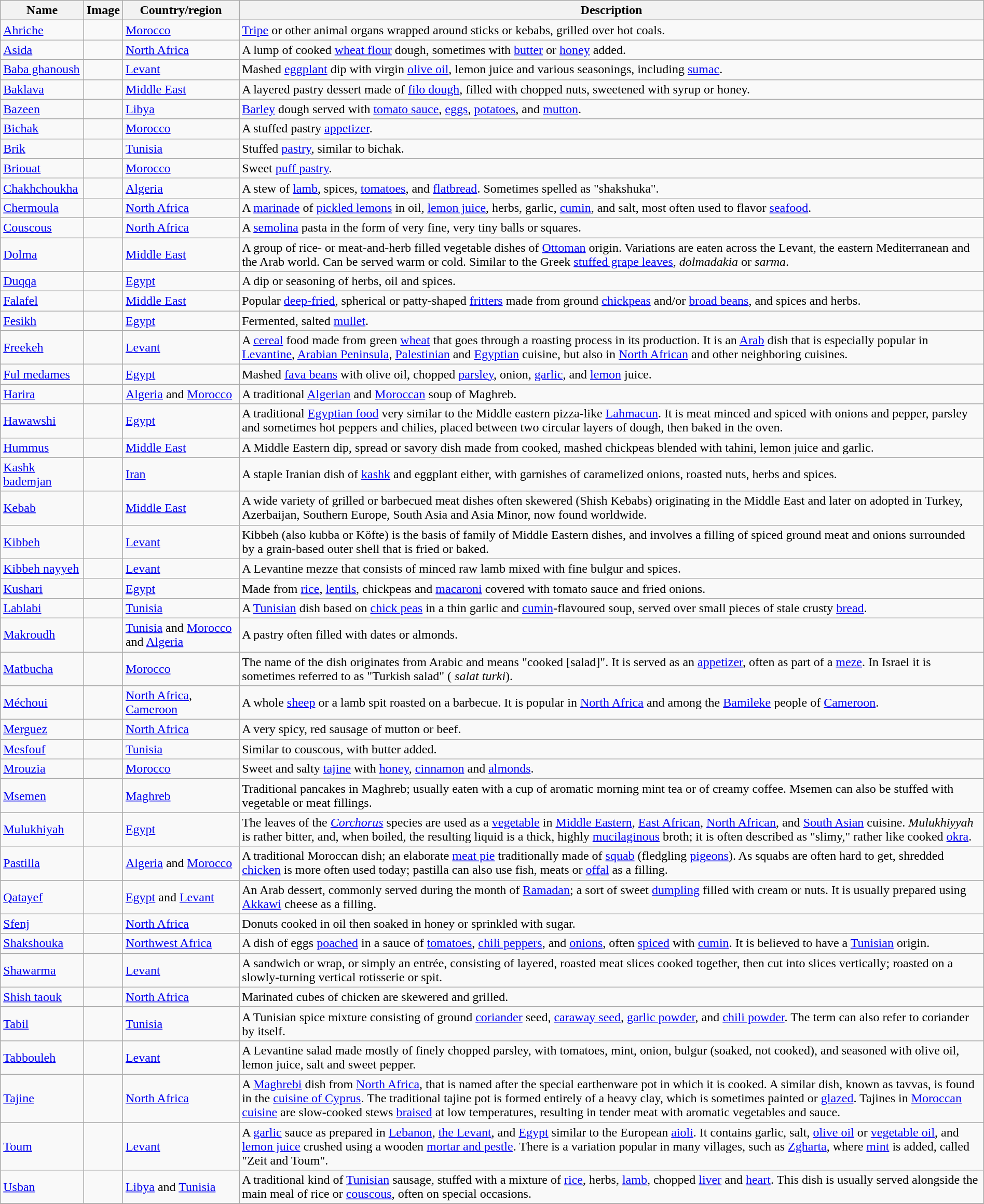<table class="wikitable sortable" style="width:100%;">
<tr>
<th>Name</th>
<th class="unsortable">Image</th>
<th>Country/region</th>
<th>Description</th>
</tr>
<tr>
<td><a href='#'>Ahriche</a></td>
<td></td>
<td><a href='#'>Morocco</a></td>
<td><a href='#'>Tripe</a> or other animal organs wrapped around sticks or kebabs, grilled over hot coals.</td>
</tr>
<tr>
<td><a href='#'>Asida</a></td>
<td></td>
<td><a href='#'>North Africa</a></td>
<td>A lump of cooked <a href='#'>wheat flour</a> dough, sometimes with <a href='#'>butter</a> or <a href='#'>honey</a> added.</td>
</tr>
<tr>
<td><a href='#'>Baba ghanoush</a></td>
<td></td>
<td><a href='#'>Levant</a></td>
<td>Mashed <a href='#'>eggplant</a> dip with virgin <a href='#'>olive oil</a>, lemon juice and various seasonings, including <a href='#'>sumac</a>.</td>
</tr>
<tr>
<td><a href='#'>Baklava</a></td>
<td></td>
<td><a href='#'>Middle East</a></td>
<td>A layered pastry dessert made of <a href='#'>filo dough</a>, filled with chopped nuts, sweetened with syrup or honey.</td>
</tr>
<tr>
<td><a href='#'>Bazeen</a></td>
<td></td>
<td><a href='#'>Libya</a></td>
<td><a href='#'>Barley</a> dough served with <a href='#'>tomato sauce</a>, <a href='#'>eggs</a>, <a href='#'>potatoes</a>, and <a href='#'>mutton</a>.</td>
</tr>
<tr>
<td><a href='#'>Bichak</a></td>
<td></td>
<td><a href='#'>Morocco</a></td>
<td>A stuffed pastry <a href='#'>appetizer</a>.</td>
</tr>
<tr>
<td><a href='#'>Brik</a></td>
<td></td>
<td><a href='#'>Tunisia</a></td>
<td>Stuffed <a href='#'>pastry</a>, similar to bichak.</td>
</tr>
<tr>
<td><a href='#'>Briouat</a></td>
<td></td>
<td><a href='#'>Morocco</a></td>
<td>Sweet <a href='#'>puff pastry</a>.</td>
</tr>
<tr>
<td><a href='#'>Chakhchoukha</a></td>
<td></td>
<td><a href='#'>Algeria</a></td>
<td>A stew of <a href='#'>lamb</a>, spices, <a href='#'>tomatoes</a>, and <a href='#'>flatbread</a>. Sometimes spelled as "shakshuka".</td>
</tr>
<tr>
<td><a href='#'>Chermoula</a></td>
<td></td>
<td><a href='#'>North Africa</a></td>
<td>A <a href='#'>marinade</a> of <a href='#'>pickled lemons</a> in oil, <a href='#'>lemon juice</a>, herbs, garlic, <a href='#'>cumin</a>, and salt, most often used to flavor <a href='#'>seafood</a>.</td>
</tr>
<tr>
<td><a href='#'>Couscous</a></td>
<td></td>
<td><a href='#'>North Africa</a></td>
<td>A <a href='#'>semolina</a> pasta in the form of very fine, very tiny balls or squares.</td>
</tr>
<tr>
<td><a href='#'>Dolma</a></td>
<td></td>
<td><a href='#'>Middle East</a></td>
<td>A group of rice- or meat-and-herb filled vegetable dishes of <a href='#'>Ottoman</a> origin. Variations are eaten across the Levant, the eastern Mediterranean and the Arab world. Can be served warm or cold. Similar to the Greek <a href='#'>stuffed grape leaves</a>, <em>dolmadakia</em> or <em>sarma</em>.</td>
</tr>
<tr>
<td><a href='#'>Duqqa</a></td>
<td></td>
<td><a href='#'>Egypt</a></td>
<td>A dip or seasoning of herbs, oil and spices.</td>
</tr>
<tr>
<td><a href='#'>Falafel</a></td>
<td></td>
<td><a href='#'>Middle East</a></td>
<td>Popular <a href='#'>deep-fried</a>, spherical or patty-shaped <a href='#'>fritters</a> made from ground <a href='#'>chickpeas</a> and/or <a href='#'>broad beans</a>, and spices and herbs.</td>
</tr>
<tr>
<td><a href='#'>Fesikh</a></td>
<td></td>
<td><a href='#'>Egypt</a></td>
<td>Fermented, salted <a href='#'>mullet</a>.</td>
</tr>
<tr>
<td><a href='#'>Freekeh</a></td>
<td></td>
<td><a href='#'>Levant</a></td>
<td>A <a href='#'>cereal</a> food made from green <a href='#'>wheat</a> that goes through a roasting process in its production. It is an <a href='#'>Arab</a> dish that is especially popular in <a href='#'>Levantine</a>, <a href='#'>Arabian Peninsula</a>, <a href='#'>Palestinian</a> and <a href='#'>Egyptian</a> cuisine, but also in <a href='#'>North African</a> and other neighboring cuisines.</td>
</tr>
<tr>
<td><a href='#'>Ful medames</a></td>
<td></td>
<td><a href='#'>Egypt</a></td>
<td>Mashed <a href='#'>fava beans</a> with olive oil, chopped <a href='#'>parsley</a>, onion, <a href='#'>garlic</a>, and <a href='#'>lemon</a> juice.</td>
</tr>
<tr>
<td><a href='#'>Harira</a></td>
<td></td>
<td><a href='#'>Algeria</a> and <a href='#'>Morocco</a></td>
<td>A traditional <a href='#'>Algerian</a> and <a href='#'>Moroccan</a> soup of Maghreb.</td>
</tr>
<tr>
<td><a href='#'>Hawawshi</a></td>
<td></td>
<td><a href='#'>Egypt</a></td>
<td>A traditional <a href='#'>Egyptian food</a> very similar to the Middle eastern pizza-like <a href='#'>Lahmacun</a>. It is meat minced and spiced with onions and pepper, parsley and sometimes hot peppers and chilies, placed between two circular layers of dough, then baked in the oven.</td>
</tr>
<tr>
<td><a href='#'>Hummus</a></td>
<td></td>
<td><a href='#'>Middle East</a></td>
<td>A Middle Eastern dip, spread or savory dish made from cooked, mashed chickpeas blended with tahini, lemon juice and garlic.</td>
</tr>
<tr>
<td><a href='#'>Kashk bademjan</a></td>
<td></td>
<td><a href='#'>Iran</a></td>
<td>A staple Iranian dish of <a href='#'>kashk</a> and eggplant either, with garnishes of caramelized onions, roasted nuts, herbs and spices.</td>
</tr>
<tr>
<td><a href='#'>Kebab</a></td>
<td></td>
<td><a href='#'>Middle East</a></td>
<td>A wide variety of grilled or barbecued meat dishes often skewered (Shish Kebabs) originating in the Middle East and later on adopted in Turkey, Azerbaijan, Southern Europe, South Asia and Asia Minor, now found worldwide.</td>
</tr>
<tr>
<td><a href='#'>Kibbeh</a></td>
<td></td>
<td><a href='#'>Levant</a></td>
<td>Kibbeh (also kubba or Köfte) is the basis of family of Middle Eastern dishes, and involves a filling of spiced ground meat and onions surrounded by a grain-based outer shell that is fried or baked.</td>
</tr>
<tr>
<td><a href='#'>Kibbeh nayyeh</a></td>
<td></td>
<td><a href='#'>Levant</a></td>
<td>A Levantine mezze that consists of minced raw lamb mixed with fine bulgur and spices.</td>
</tr>
<tr>
<td><a href='#'>Kushari</a></td>
<td></td>
<td><a href='#'>Egypt</a></td>
<td>Made from <a href='#'>rice</a>, <a href='#'>lentils</a>, chickpeas and <a href='#'>macaroni</a> covered with tomato sauce and fried onions.</td>
</tr>
<tr>
<td><a href='#'>Lablabi</a></td>
<td></td>
<td><a href='#'>Tunisia</a></td>
<td>A <a href='#'>Tunisian</a> dish based on <a href='#'>chick peas</a> in a thin garlic and <a href='#'>cumin</a>-flavoured soup, served over small pieces of stale crusty <a href='#'>bread</a>.</td>
</tr>
<tr>
<td><a href='#'>Makroudh</a></td>
<td></td>
<td><a href='#'>Tunisia</a> and <a href='#'>Morocco</a> and <a href='#'>Algeria</a></td>
<td>A pastry often filled with dates or almonds.</td>
</tr>
<tr>
<td><a href='#'>Matbucha</a></td>
<td></td>
<td><a href='#'>Morocco</a></td>
<td>The name of the dish originates from Arabic and means "cooked [salad]". It is served as an <a href='#'>appetizer</a>, often as part of a <a href='#'>meze</a>. In Israel it is sometimes referred to as "Turkish salad" ( <em>salat turki</em>).</td>
</tr>
<tr>
<td><a href='#'>Méchoui</a></td>
<td></td>
<td><a href='#'>North Africa</a>, <a href='#'>Cameroon</a></td>
<td>A whole <a href='#'>sheep</a> or a lamb spit roasted on a barbecue. It is popular in <a href='#'>North Africa</a> and among the <a href='#'>Bamileke</a> people of <a href='#'>Cameroon</a>.</td>
</tr>
<tr>
<td><a href='#'>Merguez</a></td>
<td></td>
<td><a href='#'>North Africa</a></td>
<td>A very spicy, red sausage of mutton or beef.</td>
</tr>
<tr>
<td><a href='#'>Mesfouf</a></td>
<td></td>
<td><a href='#'>Tunisia</a></td>
<td>Similar to couscous, with butter added.</td>
</tr>
<tr>
<td><a href='#'>Mrouzia</a></td>
<td></td>
<td><a href='#'>Morocco</a></td>
<td>Sweet and salty <a href='#'>tajine</a> with <a href='#'>honey</a>, <a href='#'>cinnamon</a> and <a href='#'>almonds</a>.</td>
</tr>
<tr>
<td><a href='#'>Msemen</a></td>
<td></td>
<td><a href='#'>Maghreb</a></td>
<td>Traditional pancakes in Maghreb; usually eaten with a cup of aromatic morning mint tea or of creamy coffee. Msemen can also be stuffed with vegetable or meat fillings.</td>
</tr>
<tr>
<td><a href='#'>Mulukhiyah</a></td>
<td></td>
<td><a href='#'>Egypt</a></td>
<td>The leaves of the <em><a href='#'>Corchorus</a></em> species are used as a <a href='#'>vegetable</a> in <a href='#'>Middle Eastern</a>, <a href='#'>East African</a>, <a href='#'>North African</a>, and <a href='#'>South Asian</a> cuisine. <em>Mulukhiyyah</em> is rather bitter, and, when boiled, the resulting liquid is a thick, highly <a href='#'>mucilaginous</a> broth; it is often described as "slimy," rather like cooked <a href='#'>okra</a>.</td>
</tr>
<tr>
<td><a href='#'>Pastilla</a></td>
<td></td>
<td><a href='#'>Algeria</a> and <a href='#'>Morocco</a></td>
<td>A traditional Moroccan dish; an elaborate <a href='#'>meat pie</a> traditionally made of <a href='#'>squab</a> (fledgling <a href='#'>pigeons</a>). As squabs are often hard to get, shredded <a href='#'>chicken</a> is more often used today; pastilla can also use fish, meats or <a href='#'>offal</a> as a filling.</td>
</tr>
<tr>
<td><a href='#'>Qatayef</a></td>
<td></td>
<td><a href='#'>Egypt</a> and <a href='#'>Levant</a></td>
<td>An Arab dessert, commonly served during the month of <a href='#'>Ramadan</a>; a sort of sweet <a href='#'>dumpling</a> filled with cream or nuts. It is usually prepared using <a href='#'>Akkawi</a> cheese as a filling.</td>
</tr>
<tr>
<td><a href='#'>Sfenj</a></td>
<td></td>
<td><a href='#'>North Africa</a></td>
<td>Donuts cooked in oil then soaked in honey or sprinkled with sugar.</td>
</tr>
<tr>
<td><a href='#'>Shakshouka</a></td>
<td></td>
<td><a href='#'>Northwest Africa</a></td>
<td>A dish of eggs <a href='#'>poached</a> in a sauce of <a href='#'>tomatoes</a>, <a href='#'>chili peppers</a>, and <a href='#'>onions</a>, often <a href='#'>spiced</a> with <a href='#'>cumin</a>. It is believed to have a <a href='#'>Tunisian</a> origin.</td>
</tr>
<tr>
<td><a href='#'>Shawarma</a></td>
<td></td>
<td><a href='#'>Levant</a></td>
<td>A sandwich or wrap, or simply an entrée, consisting of layered, roasted meat slices cooked together, then cut into slices vertically; roasted on a slowly-turning vertical rotisserie or spit.</td>
</tr>
<tr>
<td><a href='#'>Shish taouk</a></td>
<td></td>
<td><a href='#'>North Africa</a></td>
<td>Marinated cubes of chicken are skewered and grilled.</td>
</tr>
<tr>
<td><a href='#'>Tabil</a></td>
<td></td>
<td><a href='#'>Tunisia</a></td>
<td>A Tunisian spice mixture consisting of ground <a href='#'>coriander</a> seed, <a href='#'>caraway seed</a>, <a href='#'>garlic powder</a>, and <a href='#'>chili powder</a>. The term can also refer to coriander by itself.</td>
</tr>
<tr>
<td><a href='#'>Tabbouleh</a></td>
<td></td>
<td><a href='#'>Levant</a></td>
<td>A Levantine salad made mostly of finely chopped parsley, with tomatoes, mint, onion, bulgur (soaked, not cooked), and seasoned with olive oil, lemon juice, salt and sweet pepper.</td>
</tr>
<tr>
<td><a href='#'>Tajine</a></td>
<td></td>
<td><a href='#'>North Africa</a></td>
<td>A <a href='#'>Maghrebi</a> dish from <a href='#'>North Africa</a>, that is named after the special earthenware pot in which it is cooked. A similar dish, known as tavvas, is found in the <a href='#'>cuisine of Cyprus</a>. The traditional tajine pot is formed entirely of a heavy clay, which is sometimes painted or <a href='#'>glazed</a>. Tajines in <a href='#'>Moroccan cuisine</a> are slow-cooked stews <a href='#'>braised</a> at low temperatures, resulting in tender meat with aromatic vegetables and sauce.</td>
</tr>
<tr>
<td><a href='#'>Toum</a></td>
<td></td>
<td><a href='#'>Levant</a></td>
<td>A <a href='#'>garlic</a> sauce as prepared in <a href='#'>Lebanon</a>, <a href='#'>the Levant</a>, and <a href='#'>Egypt</a> similar to the European <a href='#'>aioli</a>. It contains garlic, salt, <a href='#'>olive oil</a> or <a href='#'>vegetable oil</a>, and <a href='#'>lemon juice</a> crushed using a wooden <a href='#'>mortar and pestle</a>. There is a variation popular in many villages, such as <a href='#'>Zgharta</a>, where <a href='#'>mint</a> is added, called "Zeit and Toum".</td>
</tr>
<tr>
<td><a href='#'>Usban</a></td>
<td></td>
<td><a href='#'>Libya</a> and <a href='#'>Tunisia</a></td>
<td>A traditional kind of <a href='#'>Tunisian</a> sausage, stuffed with a mixture of <a href='#'>rice</a>, herbs, <a href='#'>lamb</a>, chopped <a href='#'>liver</a> and <a href='#'>heart</a>. This dish is usually served alongside the main meal of rice or <a href='#'>couscous</a>, often on special occasions.</td>
</tr>
<tr>
</tr>
</table>
